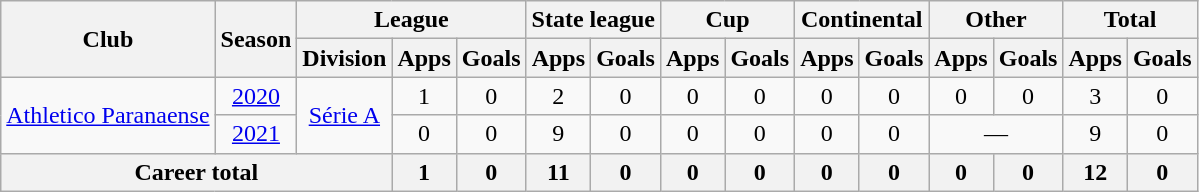<table class="wikitable" style="text-align: center">
<tr>
<th rowspan="2">Club</th>
<th rowspan="2">Season</th>
<th colspan="3">League</th>
<th colspan="2">State league</th>
<th colspan="2">Cup</th>
<th colspan="2">Continental</th>
<th colspan="2">Other</th>
<th colspan="2">Total</th>
</tr>
<tr>
<th>Division</th>
<th>Apps</th>
<th>Goals</th>
<th>Apps</th>
<th>Goals</th>
<th>Apps</th>
<th>Goals</th>
<th>Apps</th>
<th>Goals</th>
<th>Apps</th>
<th>Goals</th>
<th>Apps</th>
<th>Goals</th>
</tr>
<tr>
<td rowspan="2"><a href='#'>Athletico Paranaense</a></td>
<td><a href='#'>2020</a></td>
<td rowspan="2"><a href='#'>Série A</a></td>
<td>1</td>
<td>0</td>
<td>2</td>
<td>0</td>
<td>0</td>
<td>0</td>
<td>0</td>
<td>0</td>
<td>0</td>
<td>0</td>
<td>3</td>
<td>0</td>
</tr>
<tr>
<td><a href='#'>2021</a></td>
<td>0</td>
<td>0</td>
<td>9</td>
<td>0</td>
<td>0</td>
<td>0</td>
<td>0</td>
<td>0</td>
<td colspan="2">—</td>
<td>9</td>
<td>0</td>
</tr>
<tr>
<th colspan="3"><strong>Career total</strong></th>
<th>1</th>
<th>0</th>
<th>11</th>
<th>0</th>
<th>0</th>
<th>0</th>
<th>0</th>
<th>0</th>
<th>0</th>
<th>0</th>
<th>12</th>
<th>0</th>
</tr>
</table>
